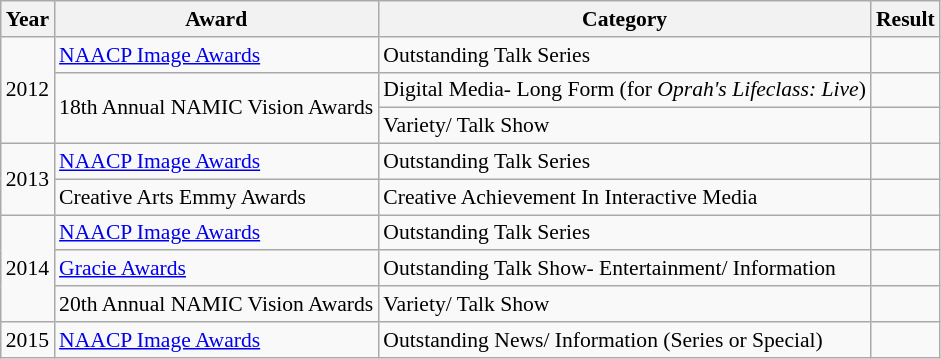<table class="wikitable" style="font-size:90%">
<tr>
<th>Year</th>
<th>Award</th>
<th>Category</th>
<th>Result</th>
</tr>
<tr>
<td style="text-align:center;" rowspan="3">2012</td>
<td><a href='#'>NAACP Image Awards</a></td>
<td>Outstanding Talk Series</td>
<td></td>
</tr>
<tr>
<td style="text-align:center;" rowspan="2">18th Annual NAMIC Vision Awards</td>
<td>Digital Media- Long Form (for <em>Oprah's Lifeclass: Live</em>)</td>
<td></td>
</tr>
<tr>
<td>Variety/ Talk Show</td>
<td></td>
</tr>
<tr>
<td style="text-align:center;" rowspan="2">2013</td>
<td><a href='#'>NAACP Image Awards</a></td>
<td>Outstanding Talk Series</td>
<td></td>
</tr>
<tr>
<td>Creative Arts Emmy Awards</td>
<td>Creative Achievement In Interactive Media</td>
<td></td>
</tr>
<tr>
<td style="text-align:center;" rowspan="3">2014</td>
<td><a href='#'>NAACP Image Awards</a></td>
<td>Outstanding Talk Series</td>
<td></td>
</tr>
<tr>
<td><a href='#'>Gracie Awards</a></td>
<td>Outstanding Talk Show- Entertainment/ Information</td>
<td></td>
</tr>
<tr>
<td>20th Annual NAMIC Vision Awards</td>
<td>Variety/ Talk Show</td>
<td></td>
</tr>
<tr>
<td style="text-align:center;">2015</td>
<td><a href='#'>NAACP Image Awards</a></td>
<td>Outstanding News/ Information (Series or Special)</td>
<td></td>
</tr>
</table>
